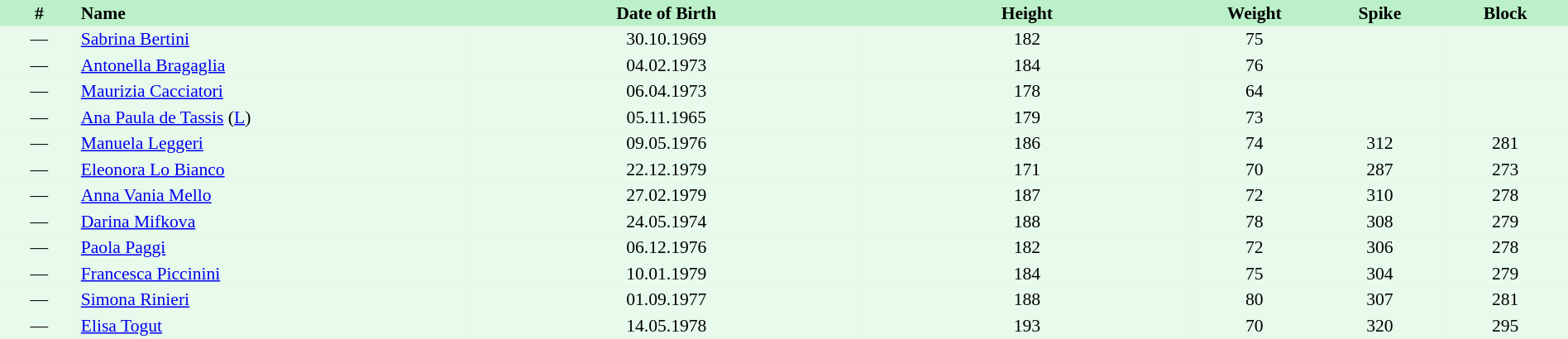<table border=0 cellpadding=2 cellspacing=0  |- bgcolor=#FFECCE style="text-align:center; font-size:90%;" width=100%>
<tr bgcolor=#BBF0C9>
<th width=5%>#</th>
<th width=25% align=left>Name</th>
<th width=25%>Date of Birth</th>
<th width=21%>Height</th>
<th width=8%>Weight</th>
<th width=8%>Spike</th>
<th width=8%>Block</th>
</tr>
<tr bgcolor=#E7FAEC>
<td>—</td>
<td align=left><a href='#'>Sabrina Bertini</a></td>
<td>30.10.1969</td>
<td>182</td>
<td>75</td>
<td></td>
<td></td>
</tr>
<tr bgcolor=#E7FAEC>
<td>—</td>
<td align=left><a href='#'>Antonella Bragaglia</a></td>
<td>04.02.1973</td>
<td>184</td>
<td>76</td>
<td></td>
<td></td>
</tr>
<tr bgcolor=#E7FAEC>
<td>—</td>
<td align=left><a href='#'>Maurizia Cacciatori</a></td>
<td>06.04.1973</td>
<td>178</td>
<td>64</td>
<td></td>
<td></td>
</tr>
<tr bgcolor=#E7FAEC>
<td>—</td>
<td align=left><a href='#'>Ana Paula de Tassis</a> (<a href='#'>L</a>)</td>
<td>05.11.1965</td>
<td>179</td>
<td>73</td>
<td></td>
<td></td>
</tr>
<tr bgcolor=#E7FAEC>
<td>—</td>
<td align=left><a href='#'>Manuela Leggeri</a></td>
<td>09.05.1976</td>
<td>186</td>
<td>74</td>
<td>312</td>
<td>281</td>
</tr>
<tr bgcolor=#E7FAEC>
<td>—</td>
<td align=left><a href='#'>Eleonora Lo Bianco</a></td>
<td>22.12.1979</td>
<td>171</td>
<td>70</td>
<td>287</td>
<td>273</td>
</tr>
<tr bgcolor=#E7FAEC>
<td>—</td>
<td align=left><a href='#'>Anna Vania Mello</a></td>
<td>27.02.1979</td>
<td>187</td>
<td>72</td>
<td>310</td>
<td>278</td>
</tr>
<tr bgcolor=#E7FAEC>
<td>—</td>
<td align=left><a href='#'>Darina Mifkova</a></td>
<td>24.05.1974</td>
<td>188</td>
<td>78</td>
<td>308</td>
<td>279</td>
</tr>
<tr bgcolor=#E7FAEC>
<td>—</td>
<td align=left><a href='#'>Paola Paggi</a></td>
<td>06.12.1976</td>
<td>182</td>
<td>72</td>
<td>306</td>
<td>278</td>
</tr>
<tr bgcolor=#E7FAEC>
<td>—</td>
<td align=left><a href='#'>Francesca Piccinini</a></td>
<td>10.01.1979</td>
<td>184</td>
<td>75</td>
<td>304</td>
<td>279</td>
</tr>
<tr bgcolor=#E7FAEC>
<td>—</td>
<td align=left><a href='#'>Simona Rinieri</a></td>
<td>01.09.1977</td>
<td>188</td>
<td>80</td>
<td>307</td>
<td>281</td>
</tr>
<tr bgcolor=#E7FAEC>
<td>—</td>
<td align=left><a href='#'>Elisa Togut</a></td>
<td>14.05.1978</td>
<td>193</td>
<td>70</td>
<td>320</td>
<td>295</td>
</tr>
</table>
